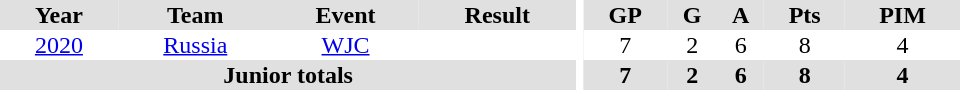<table border="0" cellpadding="1" cellspacing="0" ID="Table3" style="text-align:center; width:40em">
<tr bgcolor="#e0e0e0">
<th>Year</th>
<th>Team</th>
<th>Event</th>
<th>Result</th>
<th rowspan="99" bgcolor="#ffffff"></th>
<th>GP</th>
<th>G</th>
<th>A</th>
<th>Pts</th>
<th>PIM</th>
</tr>
<tr>
<td><a href='#'>2020</a></td>
<td><a href='#'>Russia</a></td>
<td><a href='#'>WJC</a></td>
<td></td>
<td>7</td>
<td>2</td>
<td>6</td>
<td>8</td>
<td>4</td>
</tr>
<tr bgcolor="#e0e0e0">
<th colspan="4">Junior totals</th>
<th>7</th>
<th>2</th>
<th>6</th>
<th>8</th>
<th>4</th>
</tr>
</table>
